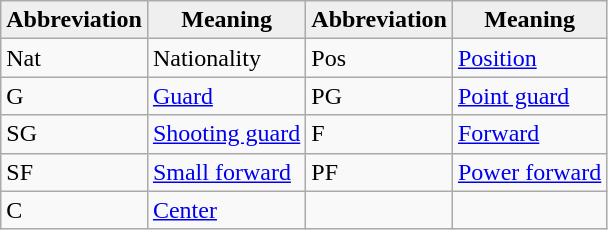<table class="wikitable">
<tr bgcolor="#efefef">
<td><strong>Abbreviation</strong></td>
<td align=center><strong>Meaning</strong></td>
<td><strong>Abbreviation</strong></td>
<td align=center><strong>Meaning</strong></td>
</tr>
<tr>
<td>Nat</td>
<td>Nationality</td>
<td>Pos</td>
<td><a href='#'>Position</a></td>
</tr>
<tr>
<td>G</td>
<td><a href='#'>Guard</a></td>
<td>PG</td>
<td><a href='#'>Point guard</a></td>
</tr>
<tr>
<td>SG</td>
<td><a href='#'>Shooting guard</a></td>
<td>F</td>
<td><a href='#'>Forward</a></td>
</tr>
<tr>
<td>SF</td>
<td><a href='#'>Small forward</a></td>
<td>PF</td>
<td><a href='#'>Power forward</a></td>
</tr>
<tr>
<td>C</td>
<td><a href='#'>Center</a></td>
<td></td>
</tr>
</table>
